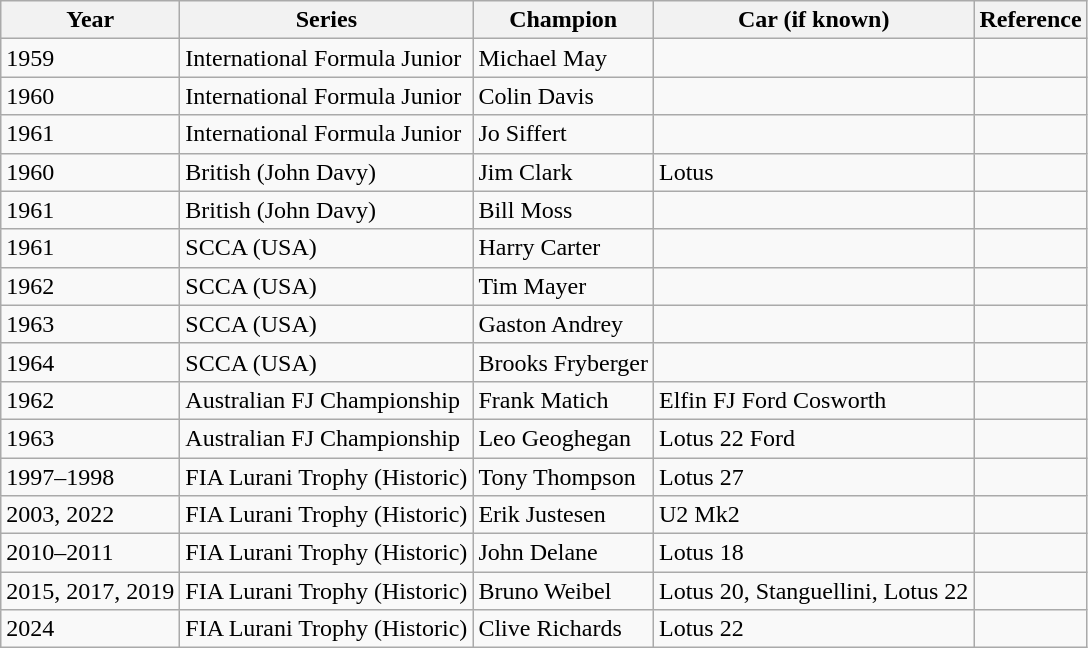<table class="wikitable sortable">
<tr>
<th>Year</th>
<th>Series</th>
<th>Champion</th>
<th>Car (if known)</th>
<th>Reference</th>
</tr>
<tr>
<td>1959</td>
<td>International Formula Junior</td>
<td>Michael May</td>
<td></td>
<td></td>
</tr>
<tr>
<td>1960</td>
<td>International Formula Junior</td>
<td>Colin Davis</td>
<td></td>
<td></td>
</tr>
<tr>
<td>1961</td>
<td>International Formula Junior</td>
<td>Jo Siffert</td>
<td></td>
<td></td>
</tr>
<tr>
<td>1960</td>
<td> British (John Davy)</td>
<td>Jim Clark</td>
<td>Lotus</td>
<td></td>
</tr>
<tr>
<td>1961</td>
<td> British (John Davy)</td>
<td>Bill Moss</td>
<td></td>
<td></td>
</tr>
<tr>
<td>1961</td>
<td> SCCA (USA)</td>
<td>Harry Carter</td>
<td></td>
<td></td>
</tr>
<tr>
<td>1962</td>
<td> SCCA (USA)</td>
<td>Tim Mayer</td>
<td></td>
<td></td>
</tr>
<tr>
<td>1963</td>
<td> SCCA (USA)</td>
<td>Gaston Andrey</td>
<td></td>
<td></td>
</tr>
<tr>
<td>1964</td>
<td> SCCA (USA)</td>
<td>Brooks Fryberger</td>
<td></td>
<td></td>
</tr>
<tr>
<td>1962</td>
<td> Australian FJ Championship</td>
<td>Frank Matich</td>
<td>Elfin FJ Ford Cosworth</td>
<td></td>
</tr>
<tr>
<td>1963</td>
<td> Australian FJ Championship</td>
<td>Leo Geoghegan</td>
<td>Lotus 22 Ford</td>
<td></td>
</tr>
<tr>
<td>1997–1998</td>
<td>FIA Lurani Trophy (Historic)</td>
<td>Tony Thompson</td>
<td>Lotus 27</td>
<td></td>
</tr>
<tr>
<td>2003, 2022</td>
<td>FIA Lurani Trophy (Historic)</td>
<td>Erik Justesen</td>
<td>U2 Mk2</td>
<td></td>
</tr>
<tr>
<td>2010–2011</td>
<td>FIA Lurani Trophy (Historic)</td>
<td>John Delane</td>
<td>Lotus 18</td>
<td></td>
</tr>
<tr>
<td>2015, 2017, 2019</td>
<td>FIA Lurani Trophy (Historic)</td>
<td>Bruno Weibel</td>
<td>Lotus 20, Stanguellini, Lotus 22</td>
<td></td>
</tr>
<tr>
<td>2024</td>
<td>FIA Lurani Trophy (Historic)</td>
<td>Clive Richards</td>
<td>Lotus 22</td>
<td></td>
</tr>
</table>
